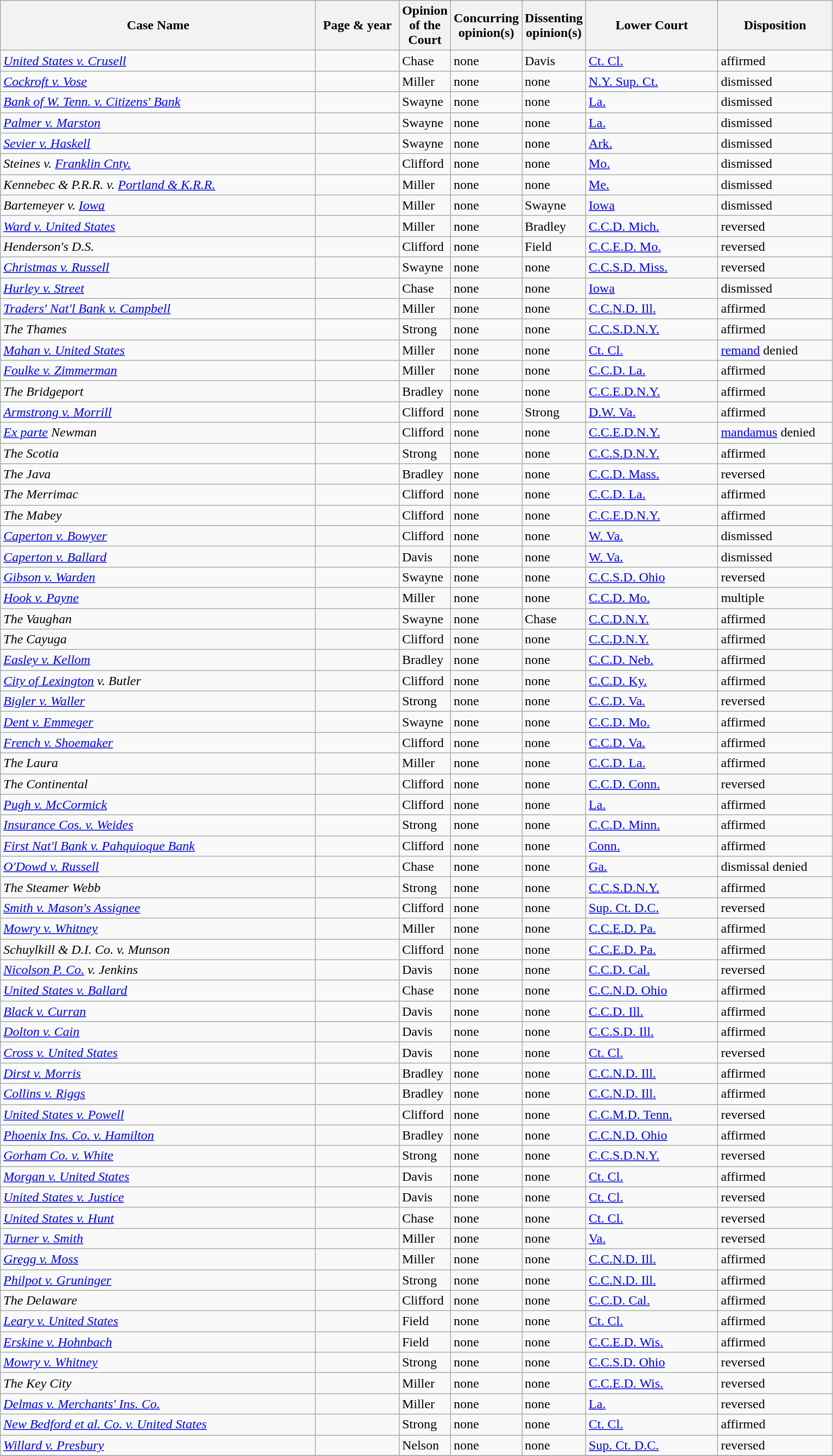<table class="wikitable sortable">
<tr>
<th scope="col" style="width: 380px;">Case Name</th>
<th scope="col" style="width: 95px;">Page & year</th>
<th scope="col" style="width: 10px;">Opinion of the Court</th>
<th scope="col" style="width: 10px;">Concurring opinion(s)</th>
<th scope="col" style="width: 10px;">Dissenting opinion(s)</th>
<th scope="col" style="width: 155px;">Lower Court</th>
<th scope="col" style="width: 133px;">Disposition</th>
</tr>
<tr>
<td><em><a href='#'>United States v. Crusell</a></em></td>
<td align="right"></td>
<td>Chase</td>
<td>none</td>
<td>Davis</td>
<td><a href='#'>Ct. Cl.</a></td>
<td>affirmed</td>
</tr>
<tr>
<td><em><a href='#'>Cockroft v. Vose</a></em></td>
<td align="right"></td>
<td>Miller</td>
<td>none</td>
<td>none</td>
<td><a href='#'>N.Y. Sup. Ct.</a></td>
<td>dismissed</td>
</tr>
<tr>
<td><em><a href='#'>Bank of W. Tenn. v. Citizens' Bank</a></em></td>
<td align="right"></td>
<td>Swayne</td>
<td>none</td>
<td>none</td>
<td><a href='#'>La.</a></td>
<td>dismissed</td>
</tr>
<tr>
<td><em><a href='#'>Palmer v. Marston</a></em></td>
<td align="right"></td>
<td>Swayne</td>
<td>none</td>
<td>none</td>
<td><a href='#'>La.</a></td>
<td>dismissed</td>
</tr>
<tr>
<td><em><a href='#'>Sevier v. Haskell</a></em></td>
<td align="right"></td>
<td>Swayne</td>
<td>none</td>
<td>none</td>
<td><a href='#'>Ark.</a></td>
<td>dismissed</td>
</tr>
<tr>
<td><em>Steines v. <a href='#'>Franklin Cnty.</a></em></td>
<td align="right"></td>
<td>Clifford</td>
<td>none</td>
<td>none</td>
<td><a href='#'>Mo.</a></td>
<td>dismissed</td>
</tr>
<tr>
<td><em>Kennebec & P.R.R. v. <a href='#'>Portland & K.R.R.</a></em></td>
<td align="right"></td>
<td>Miller</td>
<td>none</td>
<td>none</td>
<td><a href='#'>Me.</a></td>
<td>dismissed</td>
</tr>
<tr>
<td><em>Bartemeyer v. <a href='#'>Iowa</a></em></td>
<td align="right"></td>
<td>Miller</td>
<td>none</td>
<td>Swayne</td>
<td><a href='#'>Iowa</a></td>
<td>dismissed</td>
</tr>
<tr>
<td><em><a href='#'>Ward v. United States</a></em></td>
<td align="right"></td>
<td>Miller</td>
<td>none</td>
<td>Bradley</td>
<td><a href='#'>C.C.D. Mich.</a></td>
<td>reversed</td>
</tr>
<tr>
<td><em>Henderson's D.S.</em></td>
<td align="right"></td>
<td>Clifford</td>
<td>none</td>
<td>Field</td>
<td><a href='#'>C.C.E.D. Mo.</a></td>
<td>reversed</td>
</tr>
<tr>
<td><em><a href='#'>Christmas v. Russell</a></em></td>
<td align="right"></td>
<td>Swayne</td>
<td>none</td>
<td>none</td>
<td><a href='#'>C.C.S.D. Miss.</a></td>
<td>reversed</td>
</tr>
<tr>
<td><em><a href='#'>Hurley v. Street</a></em></td>
<td align="right"></td>
<td>Chase</td>
<td>none</td>
<td>none</td>
<td><a href='#'>Iowa</a></td>
<td>dismissed</td>
</tr>
<tr>
<td><em><a href='#'>Traders' Nat'l Bank v. Campbell</a></em></td>
<td align="right"></td>
<td>Miller</td>
<td>none</td>
<td>none</td>
<td><a href='#'>C.C.N.D. Ill.</a></td>
<td>affirmed</td>
</tr>
<tr>
<td><em>The Thames</em></td>
<td align="right"></td>
<td>Strong</td>
<td>none</td>
<td>none</td>
<td><a href='#'>C.C.S.D.N.Y.</a></td>
<td>affirmed</td>
</tr>
<tr>
<td><em><a href='#'>Mahan v. United States</a></em></td>
<td align="right"></td>
<td>Miller</td>
<td>none</td>
<td>none</td>
<td><a href='#'>Ct. Cl.</a></td>
<td><a href='#'>remand</a> denied</td>
</tr>
<tr>
<td><em><a href='#'>Foulke v. Zimmerman</a></em></td>
<td align="right"></td>
<td>Miller</td>
<td>none</td>
<td>none</td>
<td><a href='#'>C.C.D. La.</a></td>
<td>affirmed</td>
</tr>
<tr>
<td><em>The Bridgeport</em></td>
<td align="right"></td>
<td>Bradley</td>
<td>none</td>
<td>none</td>
<td><a href='#'>C.C.E.D.N.Y.</a></td>
<td>affirmed</td>
</tr>
<tr>
<td><em><a href='#'>Armstrong v. Morrill</a></em></td>
<td align="right"></td>
<td>Clifford</td>
<td>none</td>
<td>Strong</td>
<td><a href='#'>D.W. Va.</a></td>
<td>affirmed</td>
</tr>
<tr>
<td><em><a href='#'>Ex parte</a> Newman</em></td>
<td align="right"></td>
<td>Clifford</td>
<td>none</td>
<td>none</td>
<td><a href='#'>C.C.E.D.N.Y.</a></td>
<td><a href='#'>mandamus</a> denied</td>
</tr>
<tr>
<td><em>The Scotia</em></td>
<td align="right"></td>
<td>Strong</td>
<td>none</td>
<td>none</td>
<td><a href='#'>C.C.S.D.N.Y.</a></td>
<td>affirmed</td>
</tr>
<tr>
<td><em>The Java</em></td>
<td align="right"></td>
<td>Bradley</td>
<td>none</td>
<td>none</td>
<td><a href='#'>C.C.D. Mass.</a></td>
<td>reversed</td>
</tr>
<tr>
<td><em>The Merrimac</em></td>
<td align="right"></td>
<td>Clifford</td>
<td>none</td>
<td>none</td>
<td><a href='#'>C.C.D. La.</a></td>
<td>affirmed</td>
</tr>
<tr>
<td><em>The Mabey</em></td>
<td align="right"></td>
<td>Clifford</td>
<td>none</td>
<td>none</td>
<td><a href='#'>C.C.E.D.N.Y.</a></td>
<td>affirmed</td>
</tr>
<tr>
<td><em><a href='#'>Caperton v. Bowyer</a></em></td>
<td align="right"></td>
<td>Clifford</td>
<td>none</td>
<td>none</td>
<td><a href='#'>W. Va.</a></td>
<td>dismissed</td>
</tr>
<tr>
<td><em><a href='#'>Caperton v. Ballard</a></em></td>
<td align="right"></td>
<td>Davis</td>
<td>none</td>
<td>none</td>
<td><a href='#'>W. Va.</a></td>
<td>dismissed</td>
</tr>
<tr>
<td><em><a href='#'>Gibson v. Warden</a></em></td>
<td align="right"></td>
<td>Swayne</td>
<td>none</td>
<td>none</td>
<td><a href='#'>C.C.S.D. Ohio</a></td>
<td>reversed</td>
</tr>
<tr>
<td><em><a href='#'>Hook v. Payne</a></em></td>
<td align="right"></td>
<td>Miller</td>
<td>none</td>
<td>none</td>
<td><a href='#'>C.C.D. Mo.</a></td>
<td>multiple</td>
</tr>
<tr>
<td><em>The Vaughan</em></td>
<td align="right"></td>
<td>Swayne</td>
<td>none</td>
<td>Chase</td>
<td><a href='#'>C.C.D.N.Y.</a></td>
<td>affirmed</td>
</tr>
<tr>
<td><em>The Cayuga</em></td>
<td align="right"></td>
<td>Clifford</td>
<td>none</td>
<td>none</td>
<td><a href='#'>C.C.D.N.Y.</a></td>
<td>affirmed</td>
</tr>
<tr>
<td><em><a href='#'>Easley v. Kellom</a></em></td>
<td align="right"></td>
<td>Bradley</td>
<td>none</td>
<td>none</td>
<td><a href='#'>C.C.D. Neb.</a></td>
<td>affirmed</td>
</tr>
<tr>
<td><em><a href='#'>City of Lexington</a> v. Butler</em></td>
<td align="right"></td>
<td>Clifford</td>
<td>none</td>
<td>none</td>
<td><a href='#'>C.C.D. Ky.</a></td>
<td>affirmed</td>
</tr>
<tr>
<td><em><a href='#'>Bigler v. Waller</a></em></td>
<td align="right"></td>
<td>Strong</td>
<td>none</td>
<td>none</td>
<td><a href='#'>C.C.D. Va.</a></td>
<td>reversed</td>
</tr>
<tr>
<td><em><a href='#'>Dent v. Emmeger</a></em></td>
<td align="right"></td>
<td>Swayne</td>
<td>none</td>
<td>none</td>
<td><a href='#'>C.C.D. Mo.</a></td>
<td>affirmed</td>
</tr>
<tr>
<td><em><a href='#'>French v. Shoemaker</a></em></td>
<td align="right"></td>
<td>Clifford</td>
<td>none</td>
<td>none</td>
<td><a href='#'>C.C.D. Va.</a></td>
<td>affirmed</td>
</tr>
<tr>
<td><em>The Laura</em></td>
<td align="right"></td>
<td>Miller</td>
<td>none</td>
<td>none</td>
<td><a href='#'>C.C.D. La.</a></td>
<td>affirmed</td>
</tr>
<tr>
<td><em>The Continental</em></td>
<td align="right"></td>
<td>Clifford</td>
<td>none</td>
<td>none</td>
<td><a href='#'>C.C.D. Conn.</a></td>
<td>reversed</td>
</tr>
<tr>
<td><em><a href='#'>Pugh v. McCormick</a></em></td>
<td align="right"></td>
<td>Clifford</td>
<td>none</td>
<td>none</td>
<td><a href='#'>La.</a></td>
<td>affirmed</td>
</tr>
<tr>
<td><em><a href='#'>Insurance Cos. v. Weides</a></em></td>
<td align="right"></td>
<td>Strong</td>
<td>none</td>
<td>none</td>
<td><a href='#'>C.C.D. Minn.</a></td>
<td>affirmed</td>
</tr>
<tr>
<td><em><a href='#'>First Nat'l Bank v. Pahquioque Bank</a></em></td>
<td align="right"></td>
<td>Clifford</td>
<td>none</td>
<td>none</td>
<td><a href='#'>Conn.</a></td>
<td>affirmed</td>
</tr>
<tr>
<td><em><a href='#'>O'Dowd v. Russell</a></em></td>
<td align="right"></td>
<td>Chase</td>
<td>none</td>
<td>none</td>
<td><a href='#'>Ga.</a></td>
<td>dismissal denied</td>
</tr>
<tr>
<td><em>The Steamer Webb</em></td>
<td align="right"></td>
<td>Strong</td>
<td>none</td>
<td>none</td>
<td><a href='#'>C.C.S.D.N.Y.</a></td>
<td>affirmed</td>
</tr>
<tr>
<td><em><a href='#'>Smith v. Mason's Assignee</a></em></td>
<td align="right"></td>
<td>Clifford</td>
<td>none</td>
<td>none</td>
<td><a href='#'>Sup. Ct. D.C.</a></td>
<td>reversed</td>
</tr>
<tr>
<td><em><a href='#'>Mowry v. Whitney</a></em></td>
<td align="right"></td>
<td>Miller</td>
<td>none</td>
<td>none</td>
<td><a href='#'>C.C.E.D. Pa.</a></td>
<td>affirmed</td>
</tr>
<tr>
<td><em>Schuylkill & D.I. Co. v. Munson</em></td>
<td align="right"></td>
<td>Clifford</td>
<td>none</td>
<td>none</td>
<td><a href='#'>C.C.E.D. Pa.</a></td>
<td>affirmed</td>
</tr>
<tr>
<td><em><a href='#'>Nicolson P. Co.</a> v. Jenkins</em></td>
<td align="right"></td>
<td>Davis</td>
<td>none</td>
<td>none</td>
<td><a href='#'>C.C.D. Cal.</a></td>
<td>reversed</td>
</tr>
<tr>
<td><em><a href='#'>United States v. Ballard</a></em></td>
<td align="right"></td>
<td>Chase</td>
<td>none</td>
<td>none</td>
<td><a href='#'>C.C.N.D. Ohio</a></td>
<td>affirmed</td>
</tr>
<tr>
<td><em><a href='#'>Black v. Curran</a></em></td>
<td align="right"></td>
<td>Davis</td>
<td>none</td>
<td>none</td>
<td><a href='#'>C.C.D. Ill.</a></td>
<td>affirmed</td>
</tr>
<tr>
<td><em><a href='#'>Dolton v. Cain</a></em></td>
<td align="right"></td>
<td>Davis</td>
<td>none</td>
<td>none</td>
<td><a href='#'>C.C.S.D. Ill.</a></td>
<td>affirmed</td>
</tr>
<tr>
<td><em><a href='#'>Cross v. United States</a></em></td>
<td align="right"></td>
<td>Davis</td>
<td>none</td>
<td>none</td>
<td><a href='#'>Ct. Cl.</a></td>
<td>reversed</td>
</tr>
<tr>
<td><em><a href='#'>Dirst v. Morris</a></em></td>
<td align="right"></td>
<td>Bradley</td>
<td>none</td>
<td>none</td>
<td><a href='#'>C.C.N.D. Ill.</a></td>
<td>affirmed</td>
</tr>
<tr>
<td><em><a href='#'>Collins v. Riggs</a></em></td>
<td align="right"></td>
<td>Bradley</td>
<td>none</td>
<td>none</td>
<td><a href='#'>C.C.N.D. Ill.</a></td>
<td>affirmed</td>
</tr>
<tr>
<td><em><a href='#'>United States v. Powell</a></em></td>
<td align="right"></td>
<td>Clifford</td>
<td>none</td>
<td>none</td>
<td><a href='#'>C.C.M.D. Tenn.</a></td>
<td>reversed</td>
</tr>
<tr>
<td><em><a href='#'>Phoenix Ins. Co. v. Hamilton</a></em></td>
<td align="right"></td>
<td>Bradley</td>
<td>none</td>
<td>none</td>
<td><a href='#'>C.C.N.D. Ohio</a></td>
<td>affirmed</td>
</tr>
<tr>
<td><em><a href='#'>Gorham Co. v. White</a></em></td>
<td align="right"></td>
<td>Strong</td>
<td>none</td>
<td>none</td>
<td><a href='#'>C.C.S.D.N.Y.</a></td>
<td>reversed</td>
</tr>
<tr>
<td><em><a href='#'>Morgan v. United States</a></em></td>
<td align="right"></td>
<td>Davis</td>
<td>none</td>
<td>none</td>
<td><a href='#'>Ct. Cl.</a></td>
<td>affirmed</td>
</tr>
<tr>
<td><em><a href='#'>United States v. Justice</a></em></td>
<td align="right"></td>
<td>Davis</td>
<td>none</td>
<td>none</td>
<td><a href='#'>Ct. Cl.</a></td>
<td>reversed</td>
</tr>
<tr>
<td><em><a href='#'>United States v. Hunt</a></em></td>
<td align="right"></td>
<td>Chase</td>
<td>none</td>
<td>none</td>
<td><a href='#'>Ct. Cl.</a></td>
<td>reversed</td>
</tr>
<tr>
<td><em><a href='#'>Turner v. Smith</a></em></td>
<td align="right"></td>
<td>Miller</td>
<td>none</td>
<td>none</td>
<td><a href='#'>Va.</a></td>
<td>reversed</td>
</tr>
<tr>
<td><em><a href='#'>Gregg v. Moss</a></em></td>
<td align="right"></td>
<td>Miller</td>
<td>none</td>
<td>none</td>
<td><a href='#'>C.C.N.D. Ill.</a></td>
<td>affirmed</td>
</tr>
<tr>
<td><em><a href='#'>Philpot v. Gruninger</a></em></td>
<td align="right"></td>
<td>Strong</td>
<td>none</td>
<td>none</td>
<td><a href='#'>C.C.N.D. Ill.</a></td>
<td>affirmed</td>
</tr>
<tr>
<td><em>The Delaware</em></td>
<td align="right"></td>
<td>Clifford</td>
<td>none</td>
<td>none</td>
<td><a href='#'>C.C.D. Cal.</a></td>
<td>affirmed</td>
</tr>
<tr>
<td><em><a href='#'>Leary v. United States</a></em></td>
<td align="right"></td>
<td>Field</td>
<td>none</td>
<td>none</td>
<td><a href='#'>Ct. Cl.</a></td>
<td>affirmed</td>
</tr>
<tr>
<td><em><a href='#'>Erskine v. Hohnbach</a></em></td>
<td align="right"></td>
<td>Field</td>
<td>none</td>
<td>none</td>
<td><a href='#'>C.C.E.D. Wis.</a></td>
<td>affirmed</td>
</tr>
<tr>
<td><em><a href='#'>Mowry v. Whitney</a></em></td>
<td align="right"></td>
<td>Strong</td>
<td>none</td>
<td>none</td>
<td><a href='#'>C.C.S.D. Ohio</a></td>
<td>reversed</td>
</tr>
<tr>
<td><em>The Key City</em></td>
<td align="right"></td>
<td>Miller</td>
<td>none</td>
<td>none</td>
<td><a href='#'>C.C.E.D. Wis.</a></td>
<td>reversed</td>
</tr>
<tr>
<td><em><a href='#'>Delmas v. Merchants' Ins. Co.</a></em></td>
<td align="right"></td>
<td>Miller</td>
<td>none</td>
<td>none</td>
<td><a href='#'>La.</a></td>
<td>reversed</td>
</tr>
<tr>
<td><em><a href='#'>New Bedford et al. Co. v. United States</a></em></td>
<td align="right"></td>
<td>Strong</td>
<td>none</td>
<td>none</td>
<td><a href='#'>Ct. Cl.</a></td>
<td>affirmed</td>
</tr>
<tr>
<td><em><a href='#'>Willard v. Presbury</a></em></td>
<td align="right"></td>
<td>Nelson</td>
<td>none</td>
<td>none</td>
<td><a href='#'>Sup. Ct. D.C.</a></td>
<td>reversed</td>
</tr>
<tr>
</tr>
</table>
